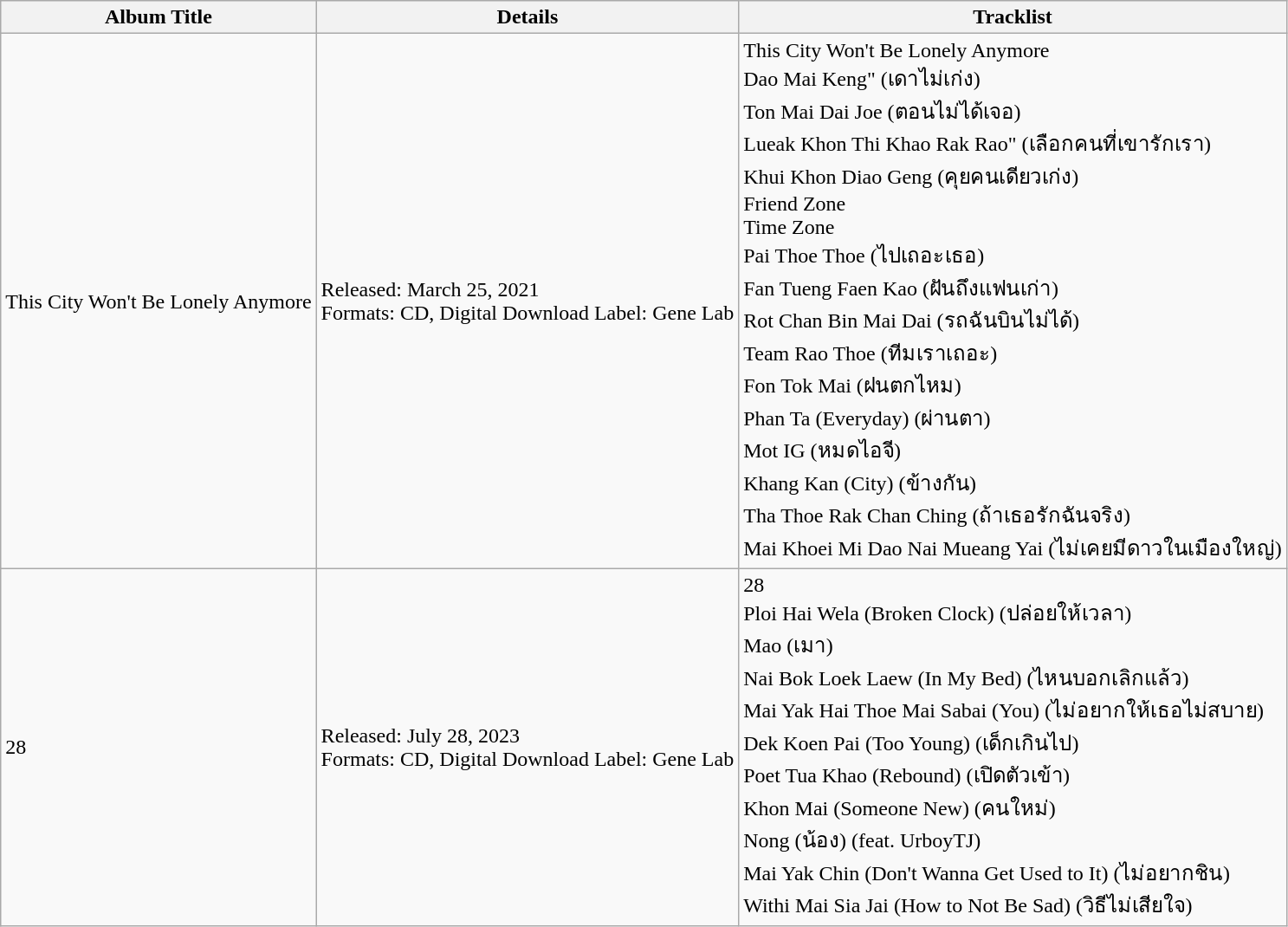<table class="wikitable">
<tr>
<th>Album Title</th>
<th>Details</th>
<th>Tracklist</th>
</tr>
<tr>
<td>This City Won't Be Lonely Anymore</td>
<td>Released: March 25, 2021<br>Formats: CD, Digital Download
Label: Gene Lab</td>
<td>This City Won't Be Lonely Anymore<br>Dao Mai Keng" (เดาไม่เก่ง)<br>Ton Mai Dai Joe (ตอนไม่ได้เจอ)<br>Lueak Khon Thi Khao Rak Rao" (เลือกคนที่เขารักเรา)<br>Khui Khon Diao Geng (คุยคนเดียวเก่ง)<br>Friend Zone<br>Time Zone<br>Pai Thoe Thoe (ไปเถอะเธอ)<br>Fan Tueng Faen Kao (ฝันถึงแฟนเก่า)<br>Rot Chan Bin Mai Dai (รถฉันบินไม่ได้)<br>Team Rao Thoe (ทีมเราเถอะ)<br>Fon Tok Mai (ฝนตกไหม)<br>Phan Ta (Everyday) (ผ่านตา)<br>Mot IG (หมดไอจี)<br>Khang Kan (City) (ข้างกัน)<br>Tha Thoe Rak Chan Ching (ถ้าเธอรักฉันจริง)<br>Mai Khoei Mi Dao Nai Mueang Yai (ไม่เคยมีดาวในเมืองใหญ่)</td>
</tr>
<tr>
<td>28</td>
<td>Released: July 28, 2023<br>Formats: CD, Digital Download
Label: Gene Lab</td>
<td>28<br>Ploi Hai Wela (Broken Clock) (ปล่อยให้เวลา)<br>Mao (เมา)<br>Nai Bok Loek Laew (In My Bed) (ไหนบอกเลิกแล้ว)<br>Mai Yak Hai Thoe Mai Sabai (You) (ไม่อยากให้เธอไม่สบาย)<br>Dek Koen Pai (Too Young) (เด็กเกินไป)<br>Poet Tua Khao (Rebound) (เปิดตัวเข้า)<br>Khon Mai (Someone New) (คนใหม่)<br>Nong (น้อง) (feat. UrboyTJ)<br>Mai Yak Chin (Don't Wanna Get Used to It) (ไม่อยากชิน)<br>Withi Mai Sia Jai (How to Not Be Sad) (วิธีไม่เสียใจ)</td>
</tr>
</table>
